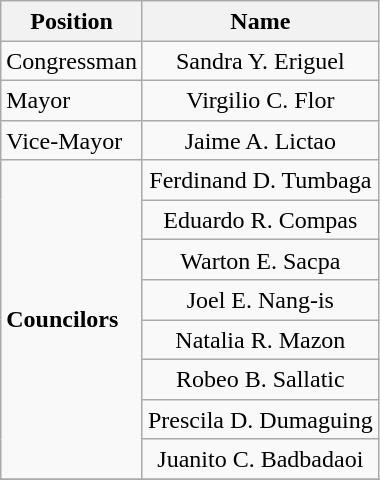<table class="wikitable" style="line-height:1.20em; font-size:100%;">
<tr>
<th>Position</th>
<th>Name</th>
</tr>
<tr>
<td>Congressman</td>
<td style="text-align:center;">Sandra Y. Eriguel</td>
</tr>
<tr>
<td>Mayor</td>
<td style="text-align:center;">Virgilio C. Flor</td>
</tr>
<tr>
<td>Vice-Mayor</td>
<td style="text-align:center;">Jaime A. Lictao</td>
</tr>
<tr>
<td rowspan=8><strong>Councilors</strong></td>
<td style="text-align:center;">Ferdinand D. Tumbaga</td>
</tr>
<tr>
<td style="text-align:center;">Eduardo R. Compas</td>
</tr>
<tr>
<td style="text-align:center;">Warton E. Sacpa</td>
</tr>
<tr>
<td style="text-align:center;">Joel E. Nang-is</td>
</tr>
<tr>
<td style="text-align:center;">Natalia R. Mazon</td>
</tr>
<tr>
<td style="text-align:center;">Robeo B. Sallatic</td>
</tr>
<tr>
<td style="text-align:center;">Prescila D. Dumaguing</td>
</tr>
<tr>
<td style="text-align:center;">Juanito C. Badbadaoi</td>
</tr>
<tr>
</tr>
</table>
